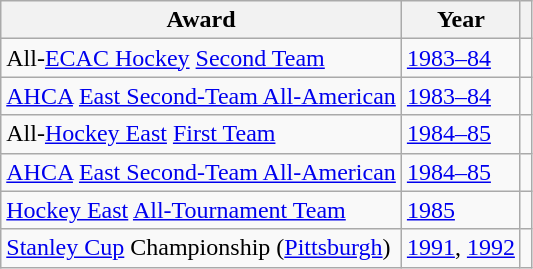<table class="wikitable">
<tr>
<th>Award</th>
<th>Year</th>
<th></th>
</tr>
<tr>
<td>All-<a href='#'>ECAC Hockey</a> <a href='#'>Second Team</a></td>
<td><a href='#'>1983–84</a></td>
<td></td>
</tr>
<tr>
<td><a href='#'>AHCA</a> <a href='#'>East Second-Team All-American</a></td>
<td><a href='#'>1983–84</a></td>
<td></td>
</tr>
<tr>
<td>All-<a href='#'>Hockey East</a> <a href='#'>First Team</a></td>
<td><a href='#'>1984–85</a></td>
<td></td>
</tr>
<tr>
<td><a href='#'>AHCA</a> <a href='#'>East Second-Team All-American</a></td>
<td><a href='#'>1984–85</a></td>
<td></td>
</tr>
<tr>
<td><a href='#'>Hockey East</a> <a href='#'>All-Tournament Team</a></td>
<td><a href='#'>1985</a></td>
<td></td>
</tr>
<tr>
<td><a href='#'>Stanley Cup</a>  Championship (<a href='#'>Pittsburgh</a>)</td>
<td><a href='#'>1991</a>, <a href='#'>1992</a></td>
<td></td>
</tr>
</table>
